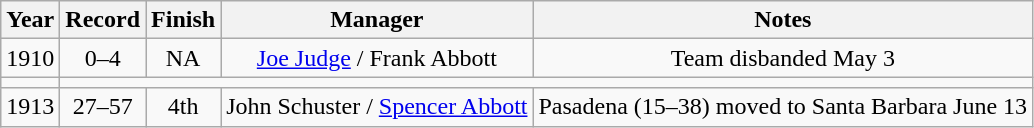<table class="wikitable">
<tr>
<th>Year</th>
<th>Record</th>
<th>Finish</th>
<th>Manager</th>
<th>Notes</th>
</tr>
<tr align=center>
<td>1910</td>
<td>0–4</td>
<td>NA</td>
<td><a href='#'>Joe Judge</a> / Frank Abbott</td>
<td>Team disbanded May 3</td>
</tr>
<tr align=center>
<td></td>
</tr>
<tr align=center>
<td>1913</td>
<td>27–57</td>
<td>4th</td>
<td>John Schuster / <a href='#'>Spencer Abbott</a></td>
<td>Pasadena (15–38) moved to Santa Barbara June 13</td>
</tr>
</table>
